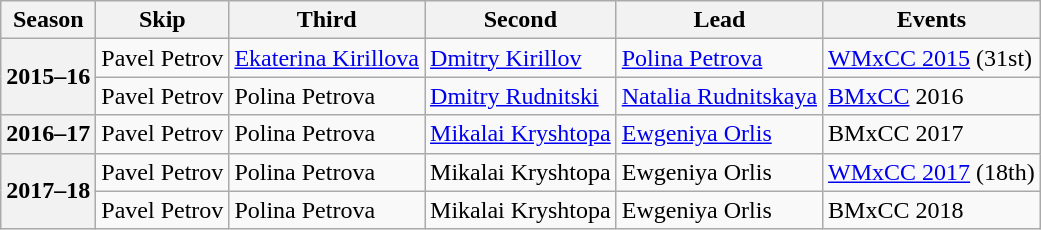<table class="wikitable">
<tr>
<th scope="col">Season</th>
<th scope="col">Skip</th>
<th scope="col">Third</th>
<th scope="col">Second</th>
<th scope="col">Lead</th>
<th scope="col">Events</th>
</tr>
<tr>
<th scope="row" rowspan=2>2015–16</th>
<td>Pavel Petrov</td>
<td><a href='#'>Ekaterina Kirillova</a></td>
<td><a href='#'>Dmitry Kirillov</a></td>
<td><a href='#'>Polina Petrova</a></td>
<td><a href='#'>WMxCC 2015</a> (31st)</td>
</tr>
<tr>
<td>Pavel Petrov</td>
<td>Polina Petrova</td>
<td><a href='#'>Dmitry Rudnitski</a></td>
<td><a href='#'>Natalia Rudnitskaya</a></td>
<td><a href='#'>BMxCC</a> 2016 </td>
</tr>
<tr>
<th scope="row">2016–17</th>
<td>Pavel Petrov</td>
<td>Polina Petrova</td>
<td><a href='#'>Mikalai Kryshtopa</a></td>
<td><a href='#'>Ewgeniya Orlis</a></td>
<td>BMxCC 2017 </td>
</tr>
<tr>
<th scope="row" rowspan=2>2017–18</th>
<td>Pavel Petrov</td>
<td>Polina Petrova</td>
<td>Mikalai Kryshtopa</td>
<td>Ewgeniya Orlis</td>
<td><a href='#'>WMxCC 2017</a> (18th)</td>
</tr>
<tr>
<td>Pavel Petrov</td>
<td>Polina Petrova</td>
<td>Mikalai Kryshtopa</td>
<td>Ewgeniya Orlis</td>
<td>BMxCC 2018 </td>
</tr>
</table>
